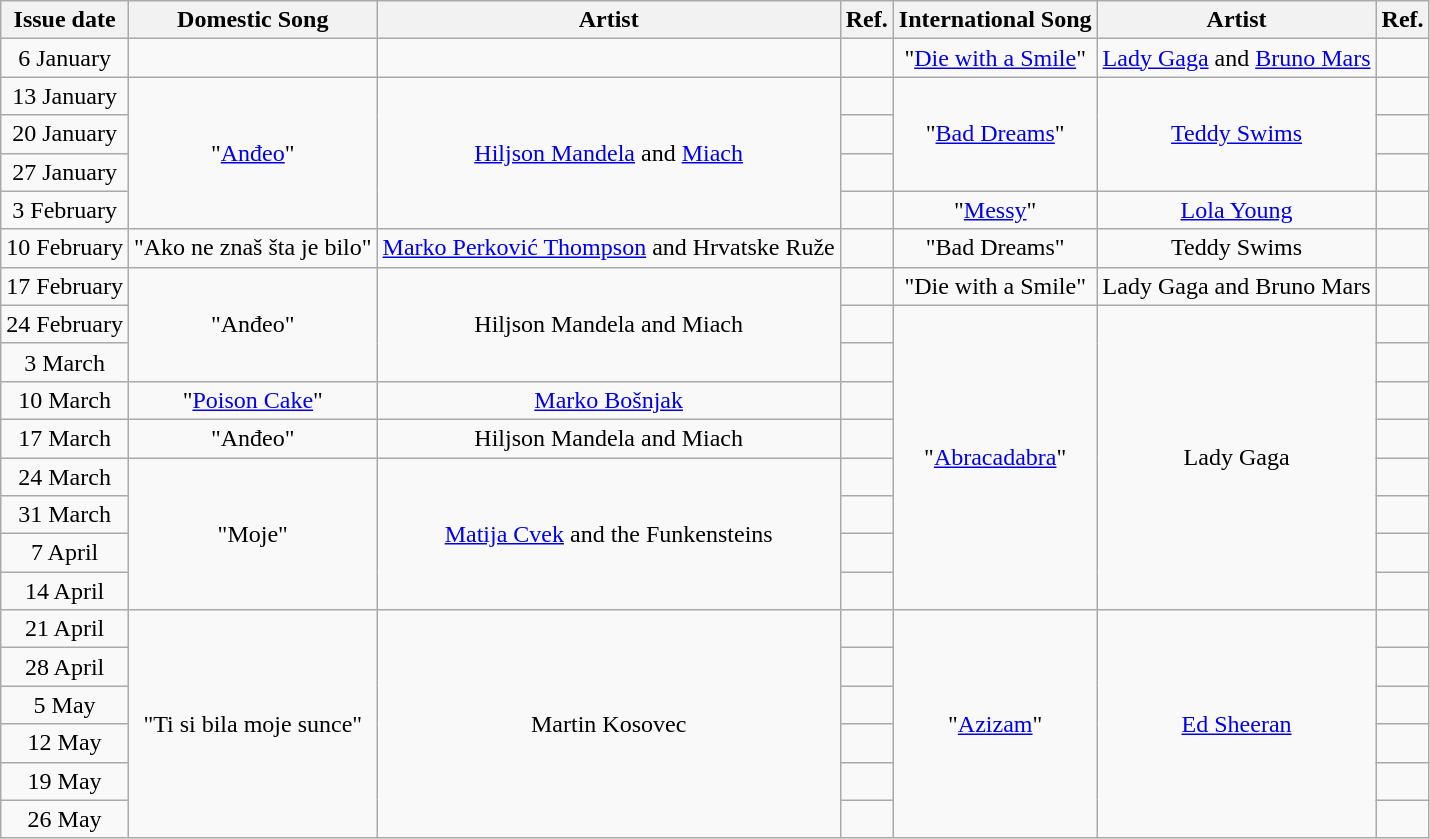<table class="wikitable plainrowheaders" style="text-align:center">
<tr>
<th scope="col">Issue date</th>
<th scope="col">Domestic Song</th>
<th scope="col">Artist</th>
<th scope="col">Ref.</th>
<th scope="col">International Song</th>
<th scope="col">Artist</th>
<th scope="col">Ref.</th>
</tr>
<tr>
<td scope="row">6 January</td>
<td></td>
<td></td>
<td></td>
<td>"<a href='#'>Die with a Smile</a>"</td>
<td><a href='#'>Lady Gaga</a> and <a href='#'>Bruno Mars</a></td>
<td align="center"></td>
</tr>
<tr>
<td scope="row">13 January</td>
<td rowspan="4">"<a href='#'>Anđeo</a>"</td>
<td rowspan="4"><a href='#'>Hiljson Mandela</a> and <a href='#'> Miach</a></td>
<td align="center"></td>
<td rowspan="3">"<a href='#'>Bad Dreams</a>"</td>
<td rowspan="3"><a href='#'>Teddy Swims</a></td>
<td align="center"></td>
</tr>
<tr>
<td scope="row">20 January</td>
<td align="center"></td>
<td align="center"></td>
</tr>
<tr>
<td scope="row">27 January</td>
<td align="center"></td>
<td align="center"></td>
</tr>
<tr>
<td scope="row">3 February</td>
<td align="center"></td>
<td>"<a href='#'>Messy</a>"</td>
<td><a href='#'>Lola Young</a></td>
<td align="center"></td>
</tr>
<tr>
<td scope="row">10 February</td>
<td>"Ako ne znaš šta je bilo"</td>
<td><a href='#'>Marko Perković Thompson</a> and Hrvatske Ruže</td>
<td align="center"></td>
<td>"Bad Dreams"</td>
<td>Teddy Swims</td>
<td align="center"></td>
</tr>
<tr>
<td scope="row">17 February</td>
<td rowspan="3">"Anđeo"</td>
<td rowspan="3">Hiljson Mandela and Miach</td>
<td align="center"></td>
<td>"Die with a Smile"</td>
<td>Lady Gaga and Bruno Mars</td>
<td align="center"></td>
</tr>
<tr>
<td scope="row">24 February</td>
<td align="center"></td>
<td rowspan="8">"<a href='#'>Abracadabra</a>"</td>
<td rowspan="8">Lady Gaga</td>
<td align="center"></td>
</tr>
<tr>
<td scope="row">3 March</td>
<td align="center"></td>
<td align="center"></td>
</tr>
<tr>
<td scope="row">10 March</td>
<td>"<a href='#'>Poison Cake</a>"</td>
<td><a href='#'>Marko Bošnjak</a></td>
<td align="center"></td>
<td align="center"></td>
</tr>
<tr>
<td scope="row">17 March</td>
<td>"Anđeo"</td>
<td>Hiljson Mandela and Miach</td>
<td align="center"></td>
<td align="center"></td>
</tr>
<tr>
<td scope="row">24 March</td>
<td rowspan="4">"Moje"</td>
<td rowspan="4"><a href='#'>Matija Cvek</a> and the Funkensteins</td>
<td align="center"></td>
<td align="center"></td>
</tr>
<tr>
<td scope="row">31 March</td>
<td align="center"></td>
<td align="center"></td>
</tr>
<tr>
<td scope="row">7 April</td>
<td align="center"></td>
<td align="center"></td>
</tr>
<tr>
<td scope="row">14 April</td>
<td align="center"></td>
<td align="center"></td>
</tr>
<tr>
<td scope="row">21 April</td>
<td rowspan="6">"Ti si bila moje sunce"</td>
<td rowspan="6">Martin Kosovec</td>
<td align="center"></td>
<td rowspan="6">"<a href='#'>Azizam</a>"</td>
<td rowspan="6"><a href='#'>Ed Sheeran</a></td>
<td align="center"></td>
</tr>
<tr>
<td scope="row">28 April</td>
<td align="center"></td>
<td align="center"></td>
</tr>
<tr>
<td scope="row">5 May</td>
<td align="center"></td>
<td align="center"></td>
</tr>
<tr>
<td scope="row">12 May</td>
<td align="center"></td>
<td align="center"></td>
</tr>
<tr>
<td scope="row">19 May</td>
<td align="center"></td>
<td align="center"></td>
</tr>
<tr>
<td scope="row">26 May</td>
<td align="center"></td>
<td align="center"></td>
</tr>
</table>
